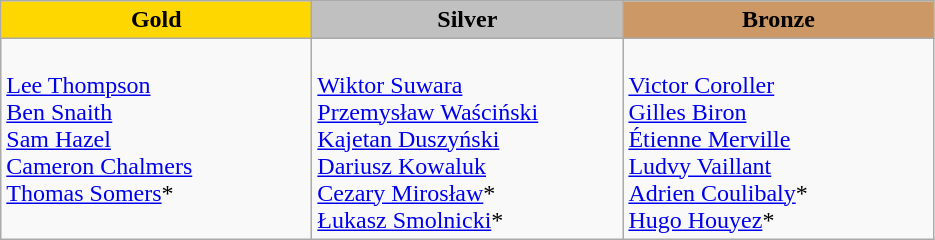<table class="wikitable" style="text-align:left">
<tr align="center">
<td width=200 bgcolor=gold><strong>Gold</strong></td>
<td width=200 bgcolor=silver><strong>Silver</strong></td>
<td width=200 bgcolor=CC9966><strong>Bronze</strong></td>
</tr>
<tr>
<td valign=top><br><a href='#'>Lee Thompson</a><br><a href='#'>Ben Snaith</a><br><a href='#'>Sam Hazel</a><br><a href='#'>Cameron Chalmers</a><br><a href='#'>Thomas Somers</a>*</td>
<td valign=top><br><a href='#'>Wiktor Suwara</a><br><a href='#'>Przemysław Waściński</a><br><a href='#'>Kajetan Duszyński</a><br><a href='#'>Dariusz Kowaluk</a><br><a href='#'>Cezary Mirosław</a>*<br><a href='#'>Łukasz Smolnicki</a>*</td>
<td valign=top><br><a href='#'>Victor Coroller</a><br><a href='#'>Gilles Biron</a><br><a href='#'>Étienne Merville</a><br><a href='#'>Ludvy Vaillant</a><br><a href='#'>Adrien Coulibaly</a>*<br><a href='#'>Hugo Houyez</a>*</td>
</tr>
</table>
